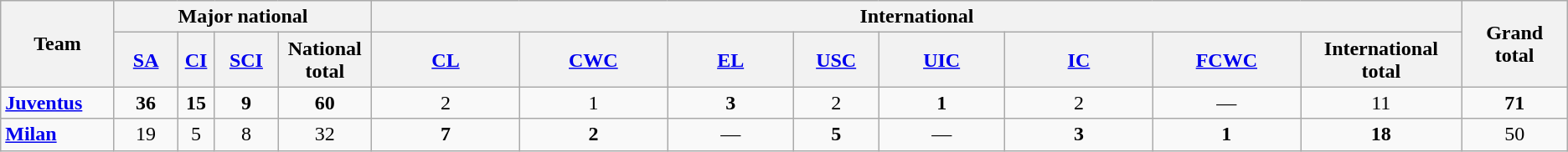<table class="wikitable sortable">
<tr>
<th rowspan="2" style="width:5%;" class="wikitable unsortable">Team</th>
<th colspan="4" style="width:17%;" class="unsortable">Major national</th>
<th colspan="8" style="width:19%;" class="unsortable">International</th>
<th rowspan="2" style="width:5%;" class="wikitable unsortable">Grand total</th>
</tr>
<tr>
<th style="width:3%;" class="sortable"><a href='#'>SA</a></th>
<th style="width:1%;" class="sortable"><a href='#'>CI</a></th>
<th style="width:3%;" class="sortable"><a href='#'>SCI</a></th>
<th style="width:2%;" class="sortable">National total</th>
<th style="width:7%;" class="sortable"><a href='#'>CL</a></th>
<th style="width:7%;" class="sortable"><a href='#'>CWC</a></th>
<th style="width:6%;" class="sortable"><a href='#'>EL</a></th>
<th style="width:4%;" class="sortable"><a href='#'>USC</a></th>
<th style="width:6%;" class="sortable"><a href='#'>UIC</a></th>
<th style="width:7%;" class="sortable"><a href='#'>IC</a></th>
<th style="width:7%;" class="sortable"><a href='#'>FCWC</a></th>
<th style="width:7%;" class="sortable">International total</th>
</tr>
<tr>
<td><strong><a href='#'>Juventus</a></strong></td>
<td align=center><strong>36</strong></td>
<td align=center><strong>15</strong></td>
<td align=center><strong>9</strong></td>
<td align=center><strong>60</strong></td>
<td align=center>2</td>
<td align=center>1</td>
<td align=center><strong>3</strong></td>
<td align=center>2</td>
<td align=center><strong>1</strong></td>
<td align=center>2</td>
<td align=center>—</td>
<td align=center>11</td>
<td align=center><strong>71</strong></td>
</tr>
<tr>
<td><strong><a href='#'>Milan</a></strong></td>
<td align=center>19</td>
<td align=center>5</td>
<td align=center>8</td>
<td align=center>32</td>
<td align=center><strong>7</strong></td>
<td align=center><strong>2</strong></td>
<td align=center>—</td>
<td align=center><strong>5</strong></td>
<td align=center>—</td>
<td align=center><strong>3</strong></td>
<td align=center><strong>1</strong></td>
<td align=center><strong>18</strong></td>
<td align=center>50</td>
</tr>
</table>
